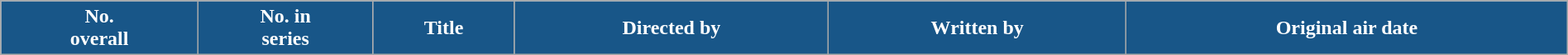<table class="wikitable plainrowheaders" style="width:100%;">
<tr>
<th style="background: #185688; color:white;">No.<br>overall</th>
<th style="background: #185688; color:white;">No. in<br>series</th>
<th style="background: #185688; color:white;">Title</th>
<th style="background: #185688; color:white;">Directed by</th>
<th style="background: #185688; color:white;">Written by</th>
<th style="background: #185688; color:white;">Original air date<br>










</th>
</tr>
</table>
